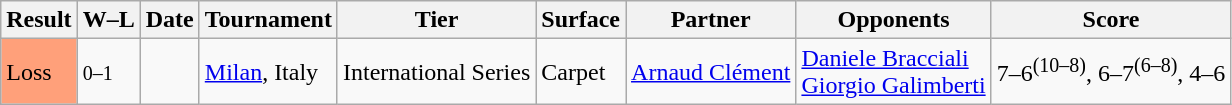<table class="sortable wikitable">
<tr>
<th>Result</th>
<th class="unsortable">W–L</th>
<th>Date</th>
<th>Tournament</th>
<th>Tier</th>
<th>Surface</th>
<th>Partner</th>
<th>Opponents</th>
<th class="unsortable">Score</th>
</tr>
<tr>
<td style="background:#ffa07a;">Loss</td>
<td><small>0–1</small></td>
<td><a href='#'></a></td>
<td><a href='#'>Milan</a>, Italy</td>
<td>International Series</td>
<td>Carpet</td>
<td> <a href='#'>Arnaud Clément</a></td>
<td> <a href='#'>Daniele Bracciali</a> <br>  <a href='#'>Giorgio Galimberti</a></td>
<td>7–6<sup>(10–8)</sup>, 6–7<sup>(6–8)</sup>, 4–6</td>
</tr>
</table>
